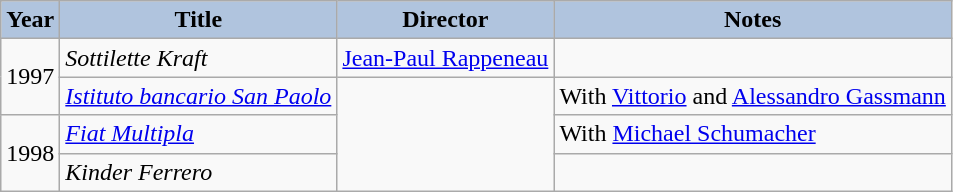<table class="wikitable">
<tr>
<th style="background:#B0C4DE;">Year</th>
<th style="background:#B0C4DE;">Title</th>
<th style="background:#B0C4DE;">Director</th>
<th style="background:#B0C4DE;">Notes</th>
</tr>
<tr>
<td rowspan="2">1997</td>
<td><em>Sottilette Kraft</em></td>
<td><a href='#'>Jean-Paul Rappeneau</a></td>
<td></td>
</tr>
<tr>
<td><em><a href='#'>Istituto bancario San Paolo</a></em></td>
<td rowspan="3"></td>
<td>With <a href='#'>Vittorio</a> and <a href='#'>Alessandro Gassmann</a></td>
</tr>
<tr>
<td rowspan="2">1998</td>
<td><em><a href='#'>Fiat Multipla</a></em></td>
<td>With <a href='#'>Michael Schumacher</a></td>
</tr>
<tr>
<td><em>Kinder Ferrero</em></td>
<td></td>
</tr>
</table>
